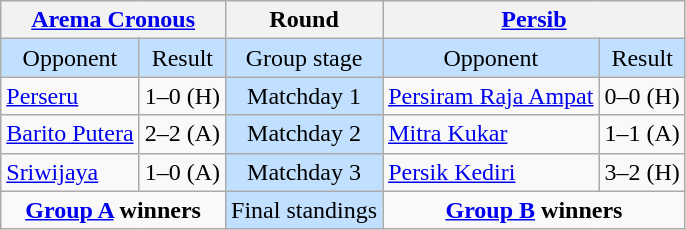<table class="wikitable" style="text-align:center">
<tr>
<th colspan="4"><a href='#'>Arema Cronous</a></th>
<th>Round</th>
<th colspan="4"><a href='#'>Persib</a></th>
</tr>
<tr style="background:#C1E0FF">
<td>Opponent</td>
<td colspan="3">Result</td>
<td>Group stage</td>
<td>Opponent</td>
<td colspan="3">Result</td>
</tr>
<tr>
<td style="text-align:left"><a href='#'>Perseru</a></td>
<td colspan="3">1–0 (H)</td>
<td style="background:#C1E0FF">Matchday 1</td>
<td style="text-align:left"><a href='#'>Persiram Raja Ampat</a></td>
<td colspan="3">0–0 (H)</td>
</tr>
<tr>
<td style="text-align:left"><a href='#'>Barito Putera</a></td>
<td colspan="3">2–2 (A)</td>
<td style="background:#C1E0FF">Matchday 2</td>
<td style="text-align:left"><a href='#'>Mitra Kukar</a></td>
<td colspan="3">1–1 (A)</td>
</tr>
<tr>
<td style="text-align:left"><a href='#'>Sriwijaya</a></td>
<td colspan="3">1–0 (A)</td>
<td style="background:#C1E0FF">Matchday 3</td>
<td style="text-align:left"><a href='#'>Persik Kediri</a></td>
<td colspan="3">3–2 (H)</td>
</tr>
<tr>
<td colspan="4" style="vertical-align:top"><strong><a href='#'>Group A</a> winners</strong><br><div>

</div></td>
<td style="background:#C1E0FF">Final standings</td>
<td colspan="4" style="vertical-align:top"><strong><a href='#'>Group B</a> winners</strong><br><div>

</div></td>
</tr>
</table>
